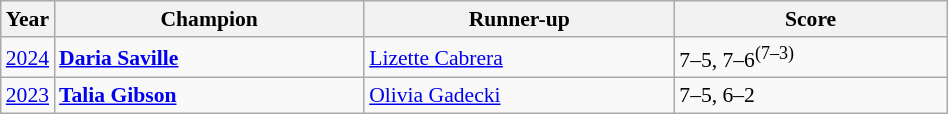<table class="wikitable" style="font-size:90%">
<tr>
<th>Year</th>
<th width="200">Champion</th>
<th width="200">Runner-up</th>
<th width="175">Score</th>
</tr>
<tr>
<td><a href='#'>2024</a></td>
<td> <strong><a href='#'>Daria Saville</a></strong></td>
<td> <a href='#'>Lizette Cabrera</a></td>
<td>7–5, 7–6<sup>(7–3)</sup></td>
</tr>
<tr>
<td><a href='#'>2023</a></td>
<td> <strong><a href='#'>Talia Gibson</a></strong></td>
<td> <a href='#'>Olivia Gadecki</a></td>
<td>7–5, 6–2</td>
</tr>
</table>
